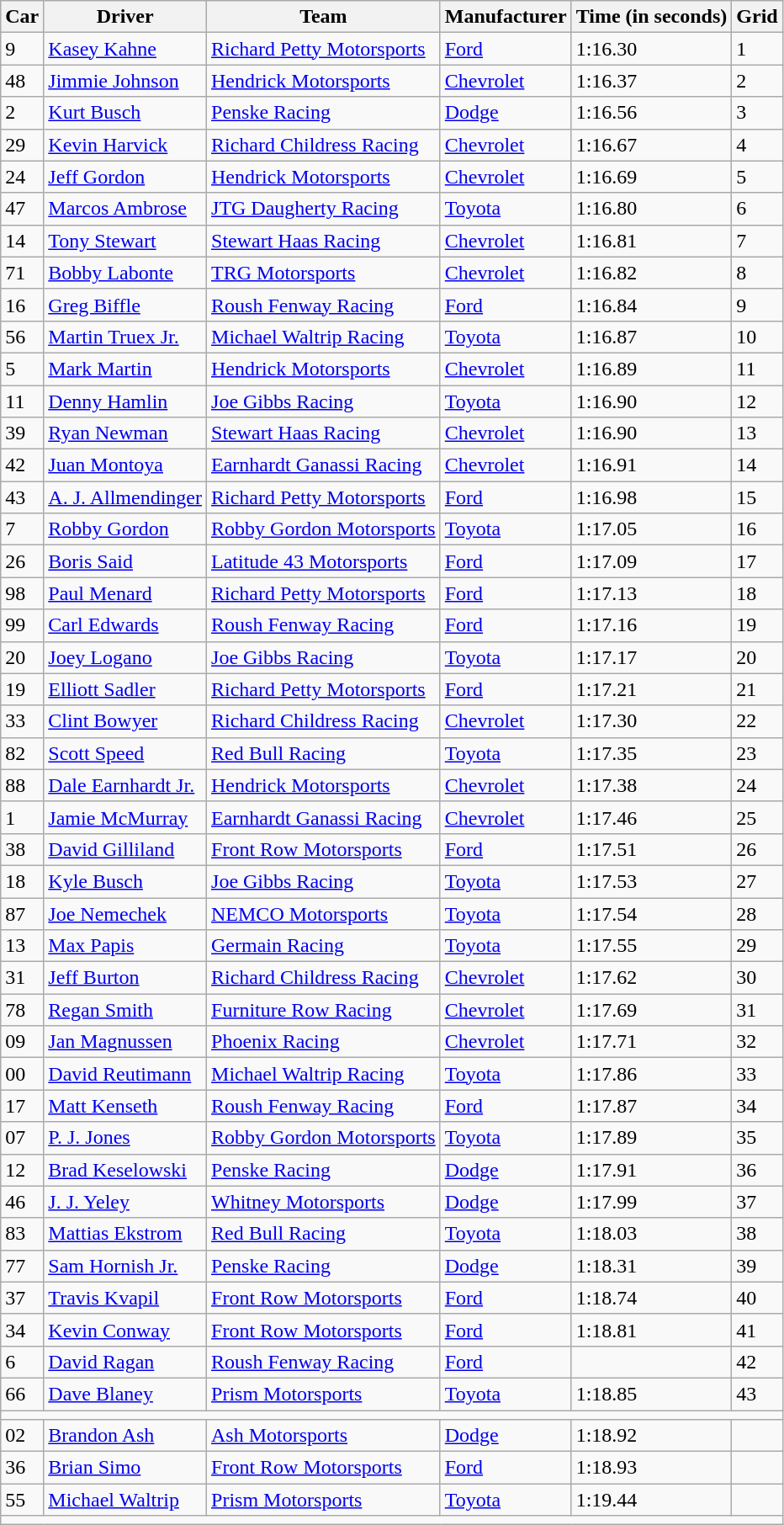<table class="wikitable">
<tr>
<th>Car</th>
<th>Driver</th>
<th>Team</th>
<th>Manufacturer</th>
<th>Time (in seconds)</th>
<th>Grid</th>
</tr>
<tr>
<td>9</td>
<td><a href='#'>Kasey Kahne</a></td>
<td><a href='#'>Richard Petty Motorsports</a></td>
<td><a href='#'>Ford</a></td>
<td>1:16.30</td>
<td>1</td>
</tr>
<tr>
<td>48</td>
<td><a href='#'>Jimmie Johnson</a></td>
<td><a href='#'>Hendrick Motorsports</a></td>
<td><a href='#'>Chevrolet</a></td>
<td>1:16.37</td>
<td>2</td>
</tr>
<tr>
<td>2</td>
<td><a href='#'>Kurt Busch</a></td>
<td><a href='#'>Penske Racing</a></td>
<td><a href='#'>Dodge</a></td>
<td>1:16.56</td>
<td>3</td>
</tr>
<tr>
<td>29</td>
<td><a href='#'>Kevin Harvick</a></td>
<td><a href='#'>Richard Childress Racing</a></td>
<td><a href='#'>Chevrolet</a></td>
<td>1:16.67</td>
<td>4</td>
</tr>
<tr>
<td>24</td>
<td><a href='#'>Jeff Gordon</a></td>
<td><a href='#'>Hendrick Motorsports</a></td>
<td><a href='#'>Chevrolet</a></td>
<td>1:16.69</td>
<td>5</td>
</tr>
<tr>
<td>47</td>
<td><a href='#'>Marcos Ambrose</a></td>
<td><a href='#'>JTG Daugherty Racing</a></td>
<td><a href='#'>Toyota</a></td>
<td>1:16.80</td>
<td>6</td>
</tr>
<tr>
<td>14</td>
<td><a href='#'>Tony Stewart</a></td>
<td><a href='#'>Stewart Haas Racing</a></td>
<td><a href='#'>Chevrolet</a></td>
<td>1:16.81</td>
<td>7</td>
</tr>
<tr>
<td>71</td>
<td><a href='#'>Bobby Labonte</a></td>
<td><a href='#'>TRG Motorsports</a></td>
<td><a href='#'>Chevrolet</a></td>
<td>1:16.82</td>
<td>8</td>
</tr>
<tr>
<td>16</td>
<td><a href='#'>Greg Biffle</a></td>
<td><a href='#'>Roush Fenway Racing</a></td>
<td><a href='#'>Ford</a></td>
<td>1:16.84</td>
<td>9</td>
</tr>
<tr>
<td>56</td>
<td><a href='#'>Martin Truex Jr.</a></td>
<td><a href='#'>Michael Waltrip Racing</a></td>
<td><a href='#'>Toyota</a></td>
<td>1:16.87</td>
<td>10</td>
</tr>
<tr>
<td>5</td>
<td><a href='#'>Mark Martin</a></td>
<td><a href='#'>Hendrick Motorsports</a></td>
<td><a href='#'>Chevrolet</a></td>
<td>1:16.89</td>
<td>11</td>
</tr>
<tr>
<td>11</td>
<td><a href='#'>Denny Hamlin</a></td>
<td><a href='#'>Joe Gibbs Racing</a></td>
<td><a href='#'>Toyota</a></td>
<td>1:16.90</td>
<td>12</td>
</tr>
<tr>
<td>39</td>
<td><a href='#'>Ryan Newman</a></td>
<td><a href='#'>Stewart Haas Racing</a></td>
<td><a href='#'>Chevrolet</a></td>
<td>1:16.90</td>
<td>13</td>
</tr>
<tr>
<td>42</td>
<td><a href='#'>Juan Montoya</a></td>
<td><a href='#'>Earnhardt Ganassi Racing</a></td>
<td><a href='#'>Chevrolet</a></td>
<td>1:16.91</td>
<td>14</td>
</tr>
<tr>
<td>43</td>
<td><a href='#'>A. J. Allmendinger</a></td>
<td><a href='#'>Richard Petty Motorsports</a></td>
<td><a href='#'>Ford</a></td>
<td>1:16.98</td>
<td>15</td>
</tr>
<tr>
<td>7</td>
<td><a href='#'>Robby Gordon</a></td>
<td><a href='#'>Robby Gordon Motorsports</a></td>
<td><a href='#'>Toyota</a></td>
<td>1:17.05</td>
<td>16</td>
</tr>
<tr>
<td>26</td>
<td><a href='#'>Boris Said</a></td>
<td><a href='#'>Latitude 43 Motorsports</a></td>
<td><a href='#'>Ford</a></td>
<td>1:17.09</td>
<td>17</td>
</tr>
<tr>
<td>98</td>
<td><a href='#'>Paul Menard</a></td>
<td><a href='#'>Richard Petty Motorsports</a></td>
<td><a href='#'>Ford</a></td>
<td>1:17.13</td>
<td>18</td>
</tr>
<tr>
<td>99</td>
<td><a href='#'>Carl Edwards</a></td>
<td><a href='#'>Roush Fenway Racing</a></td>
<td><a href='#'>Ford</a></td>
<td>1:17.16</td>
<td>19</td>
</tr>
<tr>
<td>20</td>
<td><a href='#'>Joey Logano</a></td>
<td><a href='#'>Joe Gibbs Racing</a></td>
<td><a href='#'>Toyota</a></td>
<td>1:17.17</td>
<td>20</td>
</tr>
<tr>
<td>19</td>
<td><a href='#'>Elliott Sadler</a></td>
<td><a href='#'>Richard Petty Motorsports</a></td>
<td><a href='#'>Ford</a></td>
<td>1:17.21</td>
<td>21</td>
</tr>
<tr>
<td>33</td>
<td><a href='#'>Clint Bowyer</a></td>
<td><a href='#'>Richard Childress Racing</a></td>
<td><a href='#'>Chevrolet</a></td>
<td>1:17.30</td>
<td>22</td>
</tr>
<tr>
<td>82</td>
<td><a href='#'>Scott Speed</a></td>
<td><a href='#'>Red Bull Racing</a></td>
<td><a href='#'>Toyota</a></td>
<td>1:17.35</td>
<td>23</td>
</tr>
<tr>
<td>88</td>
<td><a href='#'>Dale Earnhardt Jr.</a></td>
<td><a href='#'>Hendrick Motorsports</a></td>
<td><a href='#'>Chevrolet</a></td>
<td>1:17.38</td>
<td>24</td>
</tr>
<tr>
<td>1</td>
<td><a href='#'>Jamie McMurray</a></td>
<td><a href='#'>Earnhardt Ganassi Racing</a></td>
<td><a href='#'>Chevrolet</a></td>
<td>1:17.46</td>
<td>25</td>
</tr>
<tr>
<td>38</td>
<td><a href='#'>David Gilliland</a></td>
<td><a href='#'>Front Row Motorsports</a></td>
<td><a href='#'>Ford</a></td>
<td>1:17.51</td>
<td>26</td>
</tr>
<tr>
<td>18</td>
<td><a href='#'>Kyle Busch</a></td>
<td><a href='#'>Joe Gibbs Racing</a></td>
<td><a href='#'>Toyota</a></td>
<td>1:17.53</td>
<td>27</td>
</tr>
<tr>
<td>87</td>
<td><a href='#'>Joe Nemechek</a></td>
<td><a href='#'>NEMCO Motorsports</a></td>
<td><a href='#'>Toyota</a></td>
<td>1:17.54</td>
<td>28</td>
</tr>
<tr>
<td>13</td>
<td><a href='#'>Max Papis</a></td>
<td><a href='#'>Germain Racing</a></td>
<td><a href='#'>Toyota</a></td>
<td>1:17.55</td>
<td>29</td>
</tr>
<tr>
<td>31</td>
<td><a href='#'>Jeff Burton</a></td>
<td><a href='#'>Richard Childress Racing</a></td>
<td><a href='#'>Chevrolet</a></td>
<td>1:17.62</td>
<td>30</td>
</tr>
<tr>
<td>78</td>
<td><a href='#'>Regan Smith</a></td>
<td><a href='#'>Furniture Row Racing</a></td>
<td><a href='#'>Chevrolet</a></td>
<td>1:17.69</td>
<td>31</td>
</tr>
<tr>
<td>09</td>
<td><a href='#'>Jan Magnussen</a></td>
<td><a href='#'>Phoenix Racing</a></td>
<td><a href='#'>Chevrolet</a></td>
<td>1:17.71</td>
<td>32</td>
</tr>
<tr>
<td>00</td>
<td><a href='#'>David Reutimann</a></td>
<td><a href='#'>Michael Waltrip Racing</a></td>
<td><a href='#'>Toyota</a></td>
<td>1:17.86</td>
<td>33</td>
</tr>
<tr>
<td>17</td>
<td><a href='#'>Matt Kenseth</a></td>
<td><a href='#'>Roush Fenway Racing</a></td>
<td><a href='#'>Ford</a></td>
<td>1:17.87</td>
<td>34</td>
</tr>
<tr>
<td>07</td>
<td><a href='#'>P. J. Jones</a></td>
<td><a href='#'>Robby Gordon Motorsports</a></td>
<td><a href='#'>Toyota</a></td>
<td>1:17.89</td>
<td>35</td>
</tr>
<tr>
<td>12</td>
<td><a href='#'>Brad Keselowski</a></td>
<td><a href='#'>Penske Racing</a></td>
<td><a href='#'>Dodge</a></td>
<td>1:17.91</td>
<td>36</td>
</tr>
<tr>
<td>46</td>
<td><a href='#'>J. J. Yeley</a></td>
<td><a href='#'>Whitney Motorsports</a></td>
<td><a href='#'>Dodge</a></td>
<td>1:17.99</td>
<td>37</td>
</tr>
<tr>
<td>83</td>
<td><a href='#'>Mattias Ekstrom</a></td>
<td><a href='#'>Red Bull Racing</a></td>
<td><a href='#'>Toyota</a></td>
<td>1:18.03</td>
<td>38</td>
</tr>
<tr>
<td>77</td>
<td><a href='#'>Sam Hornish Jr.</a></td>
<td><a href='#'>Penske Racing</a></td>
<td><a href='#'>Dodge</a></td>
<td>1:18.31</td>
<td>39</td>
</tr>
<tr>
<td>37</td>
<td><a href='#'>Travis Kvapil</a></td>
<td><a href='#'>Front Row Motorsports</a></td>
<td><a href='#'>Ford</a></td>
<td>1:18.74</td>
<td>40</td>
</tr>
<tr>
<td>34</td>
<td><a href='#'>Kevin Conway</a></td>
<td><a href='#'>Front Row Motorsports</a></td>
<td><a href='#'>Ford</a></td>
<td>1:18.81</td>
<td>41</td>
</tr>
<tr>
<td>6</td>
<td><a href='#'>David Ragan</a></td>
<td><a href='#'>Roush Fenway Racing</a></td>
<td><a href='#'>Ford</a></td>
<td></td>
<td>42</td>
</tr>
<tr>
<td>66</td>
<td><a href='#'>Dave Blaney</a></td>
<td><a href='#'>Prism Motorsports</a></td>
<td><a href='#'>Toyota</a></td>
<td>1:18.85</td>
<td>43</td>
</tr>
<tr>
<td colspan="8"></td>
</tr>
<tr>
<td>02</td>
<td><a href='#'>Brandon Ash</a></td>
<td><a href='#'>Ash Motorsports</a></td>
<td><a href='#'>Dodge</a></td>
<td>1:18.92</td>
<td></td>
</tr>
<tr>
<td>36</td>
<td><a href='#'>Brian Simo</a></td>
<td><a href='#'>Front Row Motorsports</a></td>
<td><a href='#'>Ford</a></td>
<td>1:18.93</td>
<td></td>
</tr>
<tr>
<td>55</td>
<td><a href='#'>Michael Waltrip</a></td>
<td><a href='#'>Prism Motorsports</a></td>
<td><a href='#'>Toyota</a></td>
<td>1:19.44</td>
<td></td>
</tr>
<tr>
<td colspan="8"></td>
</tr>
</table>
